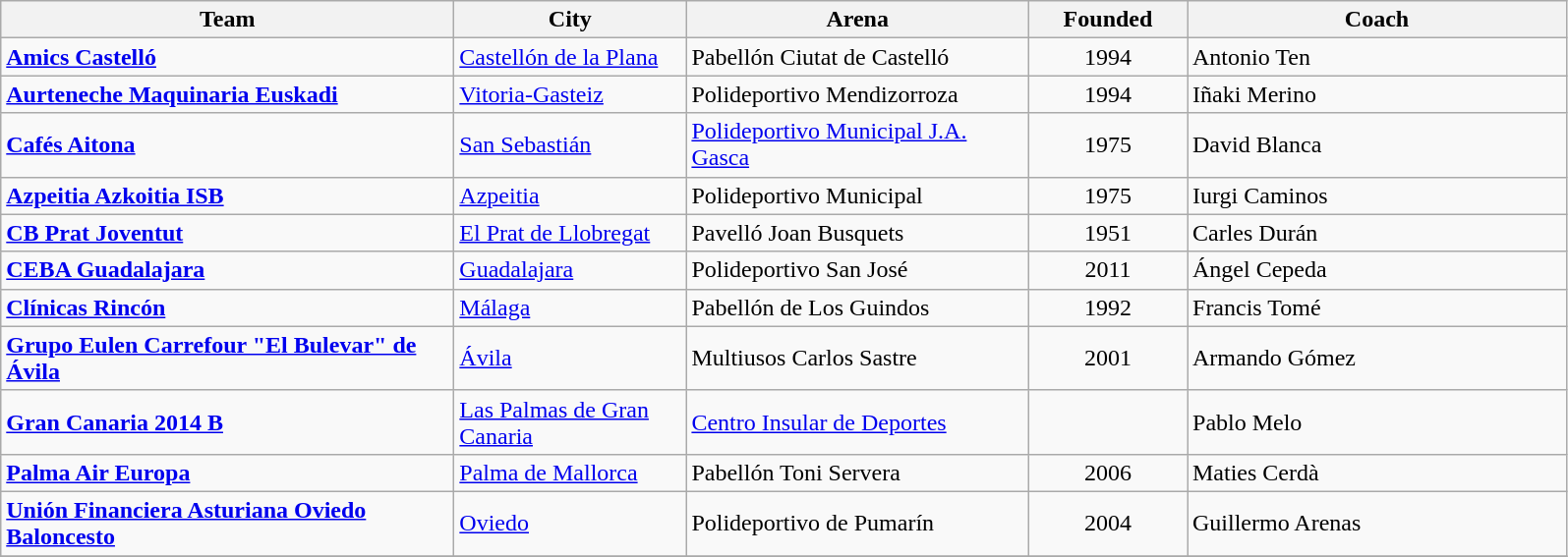<table class="wikitable sortable">
<tr>
<th width=300>Team</th>
<th width=150>City</th>
<th width=225>Arena</th>
<th width=100>Founded</th>
<th width=250>Coach</th>
</tr>
<tr>
<td><strong><a href='#'>Amics Castelló</a></strong></td>
<td><a href='#'>Castellón de la Plana</a></td>
<td>Pabellón Ciutat de Castelló</td>
<td style="text-align:center;">1994</td>
<td> Antonio Ten</td>
</tr>
<tr>
<td><strong><a href='#'>Aurteneche Maquinaria Euskadi</a></strong></td>
<td><a href='#'>Vitoria-Gasteiz</a></td>
<td>Polideportivo Mendizorroza</td>
<td style="text-align:center;">1994</td>
<td> Iñaki Merino</td>
</tr>
<tr>
<td><strong><a href='#'>Cafés Aitona</a></strong></td>
<td><a href='#'>San Sebastián</a></td>
<td><a href='#'>Polideportivo Municipal J.A. Gasca</a></td>
<td style="text-align:center;">1975</td>
<td> David Blanca</td>
</tr>
<tr>
<td><strong><a href='#'>Azpeitia Azkoitia ISB</a></strong></td>
<td><a href='#'>Azpeitia</a></td>
<td>Polideportivo Municipal</td>
<td style="text-align:center;">1975</td>
<td> Iurgi Caminos</td>
</tr>
<tr>
<td><strong><a href='#'>CB Prat Joventut</a></strong></td>
<td><a href='#'>El Prat de Llobregat</a></td>
<td>Pavelló Joan Busquets</td>
<td style="text-align:center;">1951</td>
<td> Carles Durán</td>
</tr>
<tr>
<td><strong><a href='#'>CEBA Guadalajara</a></strong></td>
<td><a href='#'>Guadalajara</a></td>
<td>Polideportivo San José</td>
<td style="text-align:center;">2011</td>
<td> Ángel Cepeda</td>
</tr>
<tr>
<td><strong><a href='#'>Clínicas Rincón</a></strong></td>
<td><a href='#'>Málaga</a></td>
<td>Pabellón de Los Guindos</td>
<td style="text-align:center;">1992</td>
<td> Francis Tomé</td>
</tr>
<tr>
<td><strong><a href='#'>Grupo Eulen Carrefour "El Bulevar" de Ávila</a></strong></td>
<td><a href='#'>Ávila</a></td>
<td>Multiusos Carlos Sastre</td>
<td style="text-align:center;">2001</td>
<td> Armando Gómez</td>
</tr>
<tr>
<td><strong><a href='#'>Gran Canaria 2014 B</a></strong></td>
<td><a href='#'>Las Palmas de Gran Canaria</a></td>
<td><a href='#'>Centro Insular de Deportes</a></td>
<td style="text-align:center;"></td>
<td> Pablo Melo</td>
</tr>
<tr>
<td><strong><a href='#'>Palma Air Europa</a></strong></td>
<td><a href='#'>Palma de Mallorca</a></td>
<td>Pabellón Toni Servera</td>
<td style="text-align:center;">2006</td>
<td> Maties Cerdà</td>
</tr>
<tr>
<td><strong><a href='#'>Unión Financiera Asturiana Oviedo Baloncesto</a></strong></td>
<td><a href='#'>Oviedo</a></td>
<td>Polideportivo de Pumarín</td>
<td style="text-align:center;">2004</td>
<td> Guillermo Arenas</td>
</tr>
<tr>
</tr>
</table>
